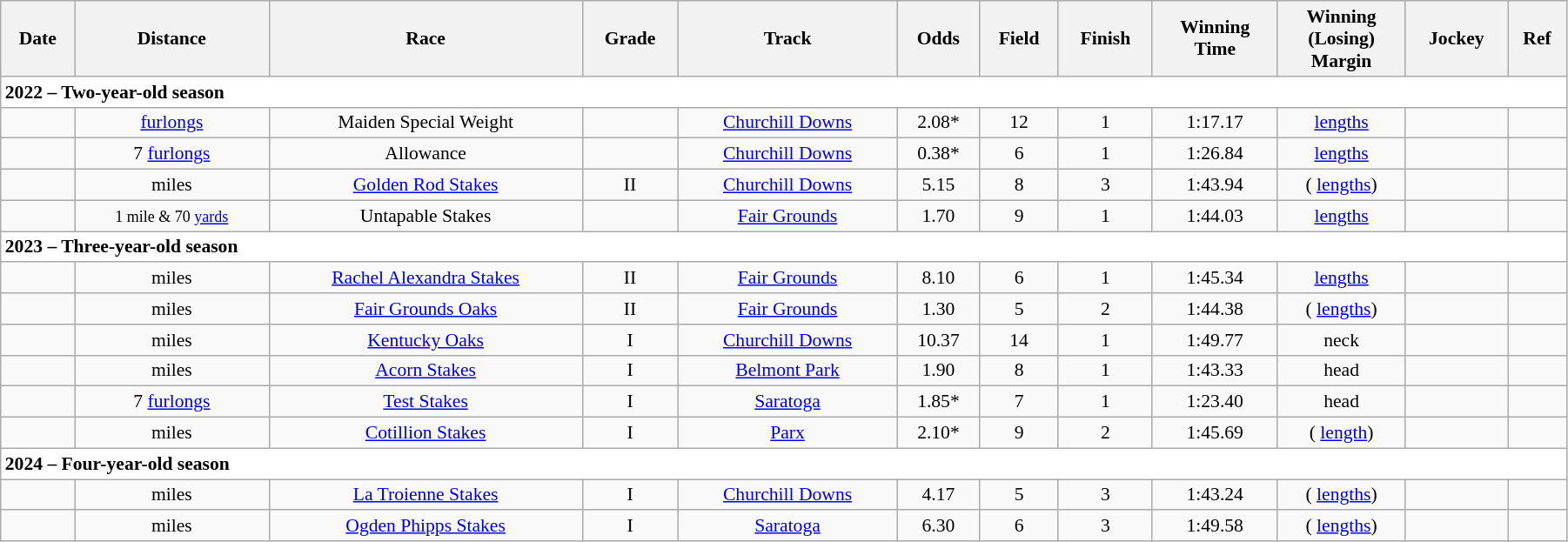<table class = "wikitable sortable" style="text-align:center; width:95%; font-size:90%">
<tr>
<th scope="col">Date</th>
<th scope="col">Distance</th>
<th scope="col">Race</th>
<th scope="col">Grade</th>
<th scope="col">Track</th>
<th scope="col">Odds</th>
<th scope="col">Field</th>
<th scope="col">Finish</th>
<th scope="col">Winning<br>Time</th>
<th scope="col">Winning<br>(Losing)<br>Margin</th>
<th scope="col">Jockey</th>
<th scope="col" class="unsortable">Ref</th>
</tr>
<tr style="background-color:white">
<td align="left" colspan=12><strong>2022 – Two-year-old season</strong></td>
</tr>
<tr>
<td></td>
<td>  <a href='#'>furlongs</a></td>
<td>Maiden Special Weight</td>
<td></td>
<td><a href='#'>Churchill Downs</a></td>
<td>2.08*</td>
<td>12</td>
<td>1</td>
<td>1:17.17</td>
<td> <a href='#'>lengths</a></td>
<td></td>
<td></td>
</tr>
<tr>
<td></td>
<td> 7 <a href='#'>furlongs</a></td>
<td>Allowance</td>
<td></td>
<td><a href='#'>Churchill Downs</a></td>
<td>0.38*</td>
<td>6</td>
<td>1</td>
<td>1:26.84</td>
<td> <a href='#'>lengths</a></td>
<td></td>
<td></td>
</tr>
<tr>
<td></td>
<td>  miles</td>
<td><a href='#'>Golden Rod Stakes</a></td>
<td>II</td>
<td><a href='#'>Churchill Downs</a></td>
<td>5.15</td>
<td>8</td>
<td>3</td>
<td>1:43.94</td>
<td>( <a href='#'>lengths</a>)</td>
<td></td>
<td></td>
</tr>
<tr>
<td></td>
<td> <small>1 mile & 70 <a href='#'>yards</a></small></td>
<td>Untapable Stakes</td>
<td></td>
<td><a href='#'>Fair Grounds</a></td>
<td>1.70</td>
<td>9</td>
<td>1</td>
<td>1:44.03</td>
<td> <a href='#'>lengths</a></td>
<td></td>
<td></td>
</tr>
<tr style="background-color:white">
<td align="left" colspan=12><strong>2023 – Three-year-old season</strong></td>
</tr>
<tr>
<td></td>
<td>  miles</td>
<td><a href='#'>Rachel Alexandra Stakes</a></td>
<td>II</td>
<td><a href='#'>Fair Grounds</a></td>
<td>8.10</td>
<td>6</td>
<td>1</td>
<td>1:45.34</td>
<td> <a href='#'>lengths</a></td>
<td></td>
<td></td>
</tr>
<tr>
<td></td>
<td>  miles</td>
<td><a href='#'>Fair Grounds Oaks</a></td>
<td>II</td>
<td><a href='#'>Fair Grounds</a></td>
<td>1.30</td>
<td>5</td>
<td>2</td>
<td>1:44.38</td>
<td> ( <a href='#'>lengths</a>)</td>
<td></td>
<td></td>
</tr>
<tr>
<td></td>
<td>  miles</td>
<td><a href='#'>Kentucky Oaks</a></td>
<td>I</td>
<td><a href='#'>Churchill Downs</a></td>
<td>10.37</td>
<td>14</td>
<td>1</td>
<td>1:49.77</td>
<td> neck</td>
<td></td>
<td></td>
</tr>
<tr>
<td></td>
<td>  miles</td>
<td><a href='#'>Acorn Stakes</a></td>
<td>I</td>
<td><a href='#'>Belmont Park</a></td>
<td>1.90</td>
<td>8</td>
<td>1</td>
<td>1:43.33</td>
<td> head</td>
<td></td>
<td></td>
</tr>
<tr>
<td></td>
<td> 7 <a href='#'>furlongs</a></td>
<td><a href='#'>Test Stakes</a></td>
<td>I</td>
<td><a href='#'>Saratoga</a></td>
<td>1.85*</td>
<td>7</td>
<td>1</td>
<td>1:23.40</td>
<td> head</td>
<td></td>
<td></td>
</tr>
<tr>
<td></td>
<td>  miles</td>
<td><a href='#'>Cotillion Stakes</a></td>
<td>I</td>
<td><a href='#'>Parx</a></td>
<td>2.10*</td>
<td>9</td>
<td>2</td>
<td>1:45.69</td>
<td> ( <a href='#'>length</a>)</td>
<td></td>
<td></td>
</tr>
<tr style="background-color:white">
<td align="left" colspan=12><strong>2024 – Four-year-old season</strong></td>
</tr>
<tr>
<td></td>
<td>  miles</td>
<td><a href='#'>La Troienne Stakes</a></td>
<td>I</td>
<td><a href='#'>Churchill Downs</a></td>
<td>4.17</td>
<td>5</td>
<td>3</td>
<td>1:43.24</td>
<td> ( <a href='#'>lengths</a>)</td>
<td></td>
<td></td>
</tr>
<tr>
<td></td>
<td>  miles</td>
<td><a href='#'>Ogden Phipps Stakes</a></td>
<td>I</td>
<td><a href='#'>Saratoga</a></td>
<td>6.30</td>
<td>6</td>
<td>3</td>
<td>1:49.58</td>
<td> ( <a href='#'>lengths</a>)</td>
<td></td>
<td></td>
</tr>
</table>
